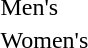<table>
<tr>
<td>Men's<br></td>
<td></td>
<td></td>
<td></td>
</tr>
<tr>
<td>Women's<br></td>
<td></td>
<td></td>
<td></td>
</tr>
</table>
